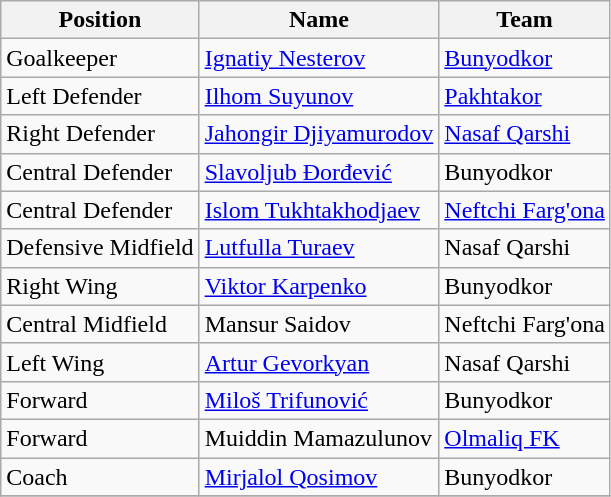<table class="wikitable" style="text-align: left;">
<tr>
<th>Position</th>
<th>Name</th>
<th>Team</th>
</tr>
<tr>
<td>Goalkeeper</td>
<td align="left"> <a href='#'>Ignatiy Nesterov</a></td>
<td align="left"><a href='#'>Bunyodkor</a></td>
</tr>
<tr>
<td>Left Defender</td>
<td align="left"> <a href='#'>Ilhom Suyunov</a></td>
<td align="left"><a href='#'>Pakhtakor</a></td>
</tr>
<tr>
<td>Right Defender</td>
<td align="left"> <a href='#'>Jahongir Djiyamurodov</a></td>
<td align="left"><a href='#'>Nasaf Qarshi</a></td>
</tr>
<tr>
<td>Central Defender</td>
<td align="left"> <a href='#'>Slavoljub Đorđević</a></td>
<td align="left">Bunyodkor</td>
</tr>
<tr>
<td>Central Defender</td>
<td align="left"> <a href='#'>Islom Tukhtakhodjaev</a></td>
<td align="left"><a href='#'>Neftchi Farg'ona</a></td>
</tr>
<tr>
<td>Defensive Midfield</td>
<td align="left"> <a href='#'>Lutfulla Turaev</a></td>
<td align="left">Nasaf Qarshi</td>
</tr>
<tr>
<td>Right Wing</td>
<td align="left"> <a href='#'>Viktor Karpenko</a></td>
<td align="left">Bunyodkor</td>
</tr>
<tr>
<td>Central Midfield</td>
<td align="left"> Mansur Saidov</td>
<td align="left">Neftchi Farg'ona</td>
</tr>
<tr>
<td>Left Wing</td>
<td align="left"> <a href='#'>Artur Gevorkyan</a></td>
<td align="left">Nasaf Qarshi</td>
</tr>
<tr>
<td>Forward</td>
<td align="left"> <a href='#'>Miloš Trifunović</a></td>
<td align="left">Bunyodkor</td>
</tr>
<tr>
<td>Forward</td>
<td align="left"> Muiddin Mamazulunov</td>
<td align="left"><a href='#'>Olmaliq FK</a></td>
</tr>
<tr>
<td>Coach</td>
<td align="left"> <a href='#'>Mirjalol Qosimov</a></td>
<td align="left">Bunyodkor</td>
</tr>
<tr>
</tr>
</table>
